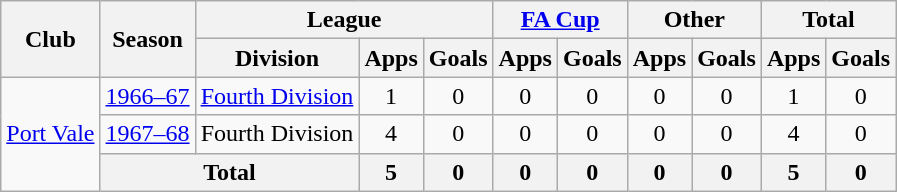<table class="wikitable" style="text-align:center">
<tr>
<th rowspan="2">Club</th>
<th rowspan="2">Season</th>
<th colspan="3">League</th>
<th colspan="2"><a href='#'>FA Cup</a></th>
<th colspan="2">Other</th>
<th colspan="2">Total</th>
</tr>
<tr>
<th>Division</th>
<th>Apps</th>
<th>Goals</th>
<th>Apps</th>
<th>Goals</th>
<th>Apps</th>
<th>Goals</th>
<th>Apps</th>
<th>Goals</th>
</tr>
<tr>
<td rowspan="3"><a href='#'>Port Vale</a></td>
<td><a href='#'>1966–67</a></td>
<td><a href='#'>Fourth Division</a></td>
<td>1</td>
<td>0</td>
<td>0</td>
<td>0</td>
<td>0</td>
<td>0</td>
<td>1</td>
<td>0</td>
</tr>
<tr>
<td><a href='#'>1967–68</a></td>
<td>Fourth Division</td>
<td>4</td>
<td>0</td>
<td>0</td>
<td>0</td>
<td>0</td>
<td>0</td>
<td>4</td>
<td>0</td>
</tr>
<tr>
<th colspan="2">Total</th>
<th>5</th>
<th>0</th>
<th>0</th>
<th>0</th>
<th>0</th>
<th>0</th>
<th>5</th>
<th>0</th>
</tr>
</table>
